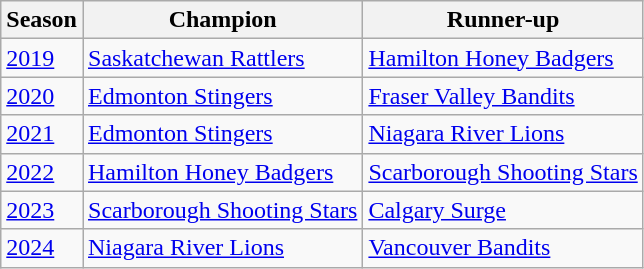<table class="wikitable">
<tr>
<th scope="col">Season</th>
<th scope="col">Champion</th>
<th scope="col">Runner-up</th>
</tr>
<tr>
<td scope="row"><a href='#'>2019</a></td>
<td><a href='#'>Saskatchewan Rattlers</a></td>
<td><a href='#'>Hamilton Honey Badgers</a></td>
</tr>
<tr>
<td scope="row"><a href='#'>2020</a></td>
<td><a href='#'>Edmonton Stingers</a></td>
<td><a href='#'>Fraser Valley Bandits</a></td>
</tr>
<tr>
<td scope="row"><a href='#'>2021</a></td>
<td><a href='#'>Edmonton Stingers</a></td>
<td><a href='#'>Niagara River Lions</a></td>
</tr>
<tr>
<td scope="row"><a href='#'>2022</a></td>
<td><a href='#'>Hamilton Honey Badgers</a></td>
<td><a href='#'>Scarborough Shooting Stars</a></td>
</tr>
<tr>
<td scope="row"><a href='#'>2023</a></td>
<td><a href='#'>Scarborough Shooting Stars</a></td>
<td><a href='#'>Calgary Surge</a></td>
</tr>
<tr>
<td><a href='#'>2024</a></td>
<td><a href='#'>Niagara River Lions</a></td>
<td><a href='#'>Vancouver Bandits</a></td>
</tr>
</table>
